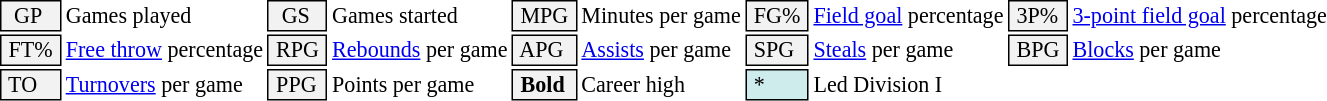<table class="toccolours" style="font-size: 92%; white-space: nowrap;">
<tr>
<td style="background-color: #F2F2F2; border: 1px solid black;">  GP</td>
<td>Games played</td>
<td style="background-color: #F2F2F2; border: 1px solid black">  GS </td>
<td>Games started</td>
<td style="background-color: #F2F2F2; border: 1px solid black"> MPG </td>
<td>Minutes per game</td>
<td style="background-color: #F2F2F2; border: 1px solid black;"> FG% </td>
<td><a href='#'>Field goal</a> percentage</td>
<td style="background-color: #F2F2F2; border: 1px solid black"> 3P% </td>
<td><a href='#'>3-point field goal</a> percentage</td>
</tr>
<tr>
<td style="background-color: #F2F2F2; border: 1px solid black"> FT% </td>
<td><a href='#'>Free throw</a> percentage</td>
<td style="background-color: #F2F2F2; border: 1px solid black;"> RPG </td>
<td><a href='#'>Rebounds</a> per game</td>
<td style="background-color: #F2F2F2; border: 1px solid black"> APG </td>
<td><a href='#'>Assists</a> per game</td>
<td style="background-color: #F2F2F2; border: 1px solid black"> SPG </td>
<td><a href='#'>Steals</a> per game</td>
<td style="background-color: #F2F2F2; border: 1px solid black;"> BPG </td>
<td><a href='#'>Blocks</a> per game</td>
</tr>
<tr>
<td style="background-color: #F2F2F2; border: 1px solid black"> TO </td>
<td><a href='#'>Turnovers</a> per game</td>
<td style="background-color: #F2F2F2; border: 1px solid black"> PPG </td>
<td>Points per game</td>
<td style="background-color: #F2F2F2; border: 1px solid black"> <strong>Bold</strong> </td>
<td>Career high</td>
<td style="background-color: #cfecec; border: 1px solid black"> * </td>
<td>Led Division I</td>
</tr>
</table>
